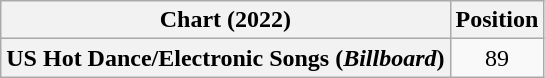<table class="wikitable plainrowheaders" style="text-align:center">
<tr>
<th scope="col">Chart (2022)</th>
<th scope="col">Position</th>
</tr>
<tr>
<th scope="row">US Hot Dance/Electronic Songs (<em>Billboard</em>)</th>
<td>89</td>
</tr>
</table>
